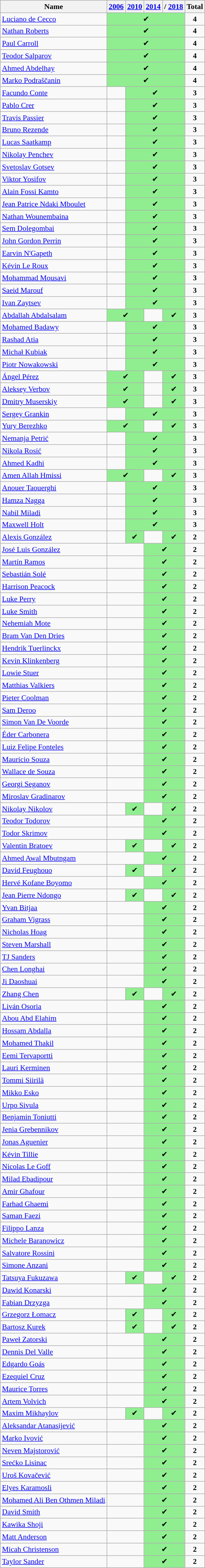<table class="wikitable sortable" style="font-size: 90%;">
<tr>
<th>Name</th>
<th> <a href='#'>2006</a></th>
<th> <a href='#'>2010</a></th>
<th> <a href='#'>2014</a></th>
<th>/ <a href='#'>2018</a></th>
<th>Total</th>
</tr>
<tr>
<td> <a href='#'>Luciano de Cecco</a></td>
<td colspan=4 style = "background:lightgreen; text-align:center;">✔</td>
<td align="center"><strong>4</strong></td>
</tr>
<tr>
<td> <a href='#'>Nathan Roberts</a></td>
<td colspan=4 style = "background:lightgreen; text-align:center;">✔</td>
<td align="center"><strong>4</strong></td>
</tr>
<tr>
<td> <a href='#'>Paul Carroll</a></td>
<td colspan=4 style = "background:lightgreen; text-align:center;">✔</td>
<td align="center"><strong>4</strong></td>
</tr>
<tr>
<td> <a href='#'>Teodor Salparov</a></td>
<td colspan=4 style = "background:lightgreen; text-align:center;">✔</td>
<td align="center"><strong>4</strong></td>
</tr>
<tr>
<td> <a href='#'>Ahmed Abdelhay</a></td>
<td colspan=4 style = "background:lightgreen; text-align:center;">✔</td>
<td align="center"><strong>4</strong></td>
</tr>
<tr>
<td> <a href='#'>Marko Podraščanin</a></td>
<td colspan=4 style = "background:lightgreen; text-align:center;">✔</td>
<td align="center"><strong>4</strong></td>
</tr>
<tr>
<td> <a href='#'>Facundo Conte</a></td>
<td></td>
<td colspan=3 style = "background:lightgreen; text-align:center;">✔</td>
<td align="center"><strong>3</strong></td>
</tr>
<tr>
<td> <a href='#'>Pablo Crer</a></td>
<td></td>
<td colspan=3 style = "background:lightgreen; text-align:center;">✔</td>
<td align="center"><strong>3</strong></td>
</tr>
<tr>
<td> <a href='#'>Travis Passier</a></td>
<td></td>
<td colspan=3 style = "background:lightgreen; text-align:center;">✔</td>
<td align="center"><strong>3</strong></td>
</tr>
<tr>
<td> <a href='#'>Bruno Rezende</a></td>
<td></td>
<td colspan=3 style = "background:lightgreen; text-align:center;">✔</td>
<td align="center"><strong>3</strong></td>
</tr>
<tr>
<td> <a href='#'>Lucas Saatkamp</a></td>
<td></td>
<td colspan=3 style = "background:lightgreen; text-align:center;">✔</td>
<td align="center"><strong>3</strong></td>
</tr>
<tr>
<td> <a href='#'>Nikolay Penchev</a></td>
<td></td>
<td colspan=3 style = "background:lightgreen; text-align:center;">✔</td>
<td align="center"><strong>3</strong></td>
</tr>
<tr>
<td> <a href='#'>Svetoslav Gotsev</a></td>
<td></td>
<td colspan=3 style = "background:lightgreen; text-align:center;">✔</td>
<td align="center"><strong>3</strong></td>
</tr>
<tr>
<td> <a href='#'>Viktor Yosifov</a></td>
<td></td>
<td colspan=3 style = "background:lightgreen; text-align:center;">✔</td>
<td align="center"><strong>3</strong></td>
</tr>
<tr>
<td> <a href='#'>Alain Fossi Kamto</a></td>
<td></td>
<td colspan=3 style = "background:lightgreen; text-align:center;">✔</td>
<td align="center"><strong>3</strong></td>
</tr>
<tr>
<td> <a href='#'>Jean Patrice Ndaki Mboulet</a></td>
<td></td>
<td colspan=3 style = "background:lightgreen; text-align:center;">✔</td>
<td align="center"><strong>3</strong></td>
</tr>
<tr>
<td> <a href='#'>Nathan Wounembaina</a></td>
<td></td>
<td colspan=3 style = "background:lightgreen; text-align:center;">✔</td>
<td align="center"><strong>3</strong></td>
</tr>
<tr>
<td> <a href='#'>Sem Dolegombai</a></td>
<td></td>
<td colspan=3 style = "background:lightgreen; text-align:center;">✔</td>
<td align="center"><strong>3</strong></td>
</tr>
<tr>
<td> <a href='#'>John Gordon Perrin</a></td>
<td></td>
<td colspan=3 style = "background:lightgreen; text-align:center;">✔</td>
<td align="center"><strong>3</strong></td>
</tr>
<tr>
<td> <a href='#'>Earvin N'Gapeth</a></td>
<td></td>
<td colspan=3 style = "background:lightgreen; text-align:center;">✔</td>
<td align="center"><strong>3</strong></td>
</tr>
<tr>
<td> <a href='#'>Kévin Le Roux</a></td>
<td></td>
<td colspan=3 style = "background:lightgreen; text-align:center;">✔</td>
<td align="center"><strong>3</strong></td>
</tr>
<tr>
<td> <a href='#'>Mohammad Mousavi</a></td>
<td></td>
<td colspan=3 style = "background:lightgreen; text-align:center;">✔</td>
<td align="center"><strong>3</strong></td>
</tr>
<tr>
<td> <a href='#'>Saeid Marouf</a></td>
<td></td>
<td colspan=3 style = "background:lightgreen; text-align:center;">✔</td>
<td align="center"><strong>3</strong></td>
</tr>
<tr>
<td> <a href='#'>Ivan Zaytsev</a></td>
<td></td>
<td colspan=3 style = "background:lightgreen; text-align:center;">✔</td>
<td align="center"><strong>3</strong></td>
</tr>
<tr>
<td> <a href='#'>Abdallah Abdalsalam</a></td>
<td colspan=2 style = "background:lightgreen; text-align:center;">✔</td>
<td></td>
<td style = "background:lightgreen; text-align:center;">✔</td>
<td align="center"><strong>3</strong></td>
</tr>
<tr>
<td> <a href='#'>Mohamed Badawy</a></td>
<td></td>
<td colspan=3 style = "background:lightgreen; text-align:center;">✔</td>
<td align="center"><strong>3</strong></td>
</tr>
<tr>
<td> <a href='#'>Rashad Atia</a></td>
<td></td>
<td colspan=3 style = "background:lightgreen; text-align:center;">✔</td>
<td align="center"><strong>3</strong></td>
</tr>
<tr>
<td> <a href='#'>Michał Kubiak</a></td>
<td></td>
<td colspan=3 style = "background:lightgreen; text-align:center;">✔</td>
<td align="center"><strong>3</strong></td>
</tr>
<tr>
<td> <a href='#'>Piotr Nowakowski</a></td>
<td></td>
<td colspan=3 style = "background:lightgreen; text-align:center;">✔</td>
<td align="center"><strong>3</strong></td>
</tr>
<tr>
<td> <a href='#'>Ángel Pérez</a></td>
<td colspan=2 style = "background:lightgreen; text-align:center;">✔</td>
<td></td>
<td style = "background:lightgreen; text-align:center;">✔</td>
<td align="center"><strong>3</strong></td>
</tr>
<tr>
<td> <a href='#'>Aleksey Verbov</a></td>
<td colspan=2 style = "background:lightgreen; text-align:center;">✔</td>
<td></td>
<td style = "background:lightgreen; text-align:center;">✔</td>
<td align="center"><strong>3</strong></td>
</tr>
<tr>
<td> <a href='#'>Dmitry Muserskiy</a></td>
<td colspan=2 style = "background:lightgreen; text-align:center;">✔</td>
<td></td>
<td style = "background:lightgreen; text-align:center;">✔</td>
<td align="center"><strong>3</strong></td>
</tr>
<tr>
<td> <a href='#'>Sergey Grankin</a></td>
<td></td>
<td colspan=3 style = "background:lightgreen; text-align:center;">✔</td>
<td align="center"><strong>3</strong></td>
</tr>
<tr>
<td> <a href='#'>Yury Berezhko</a></td>
<td colspan=2 style = "background:lightgreen; text-align:center;">✔</td>
<td></td>
<td style = "background:lightgreen; text-align:center;">✔</td>
<td align="center"><strong>3</strong></td>
</tr>
<tr>
<td> <a href='#'>Nemanja Petrić</a></td>
<td></td>
<td colspan=3 style = "background:lightgreen; text-align:center;">✔</td>
<td align="center"><strong>3</strong></td>
</tr>
<tr>
<td> <a href='#'>Nikola Rosić</a></td>
<td></td>
<td colspan=3 style = "background:lightgreen; text-align:center;">✔</td>
<td align="center"><strong>3</strong></td>
</tr>
<tr>
<td> <a href='#'>Ahmed Kadhi</a></td>
<td></td>
<td colspan=3 style = "background:lightgreen; text-align:center;">✔</td>
<td align="center"><strong>3</strong></td>
</tr>
<tr>
<td> <a href='#'>Amen Allah Hmissi</a></td>
<td colspan=2 style = "background:lightgreen; text-align:center;">✔</td>
<td></td>
<td style = "background:lightgreen; text-align:center;">✔</td>
<td align="center"><strong>3</strong></td>
</tr>
<tr>
<td> <a href='#'>Anouer Taouerghi</a></td>
<td></td>
<td colspan=3 style = "background:lightgreen; text-align:center;">✔</td>
<td align="center"><strong>3</strong></td>
</tr>
<tr>
<td> <a href='#'>Hamza Nagga</a></td>
<td></td>
<td colspan=3 style = "background:lightgreen; text-align:center;">✔</td>
<td align="center"><strong>3</strong></td>
</tr>
<tr>
<td> <a href='#'>Nabil Miladi</a></td>
<td></td>
<td colspan=3 style = "background:lightgreen; text-align:center;">✔</td>
<td align="center"><strong>3</strong></td>
</tr>
<tr>
<td> <a href='#'>Maxwell Holt</a></td>
<td></td>
<td colspan=3 style = "background:lightgreen; text-align:center;">✔</td>
<td align="center"><strong>3</strong></td>
</tr>
<tr>
<td> <a href='#'>Alexis González</a></td>
<td></td>
<td style = "background:lightgreen; text-align:center;">✔</td>
<td></td>
<td style = "background:lightgreen; text-align:center;">✔</td>
<td align="center"><strong>2</strong></td>
</tr>
<tr>
<td> <a href='#'>José Luis González</a></td>
<td colspan=2></td>
<td colspan=2 style = "background:lightgreen; text-align:center;">✔</td>
<td align="center"><strong>2</strong></td>
</tr>
<tr>
<td> <a href='#'>Martín Ramos</a></td>
<td colspan=2></td>
<td colspan=2 style = "background:lightgreen; text-align:center;">✔</td>
<td align="center"><strong>2</strong></td>
</tr>
<tr>
<td> <a href='#'>Sebastián Solé</a></td>
<td colspan=2></td>
<td colspan=2 style = "background:lightgreen; text-align:center;">✔</td>
<td align="center"><strong>2</strong></td>
</tr>
<tr>
<td> <a href='#'>Harrison Peacock</a></td>
<td colspan=2></td>
<td colspan=2 style = "background:lightgreen; text-align:center;">✔</td>
<td align="center"><strong>2</strong></td>
</tr>
<tr>
<td> <a href='#'>Luke Perry</a></td>
<td colspan=2></td>
<td colspan=2 style = "background:lightgreen; text-align:center;">✔</td>
<td align="center"><strong>2</strong></td>
</tr>
<tr>
<td> <a href='#'>Luke Smith</a></td>
<td colspan=2></td>
<td colspan=2 style = "background:lightgreen; text-align:center;">✔</td>
<td align="center"><strong>2</strong></td>
</tr>
<tr>
<td> <a href='#'>Nehemiah Mote</a></td>
<td colspan=2></td>
<td colspan=2 style = "background:lightgreen; text-align:center;">✔</td>
<td align="center"><strong>2</strong></td>
</tr>
<tr>
<td> <a href='#'>Bram Van Den Dries</a></td>
<td colspan=2></td>
<td colspan=2 style = "background:lightgreen; text-align:center;">✔</td>
<td align="center"><strong>2</strong></td>
</tr>
<tr>
<td> <a href='#'>Hendrik Tuerlinckx</a></td>
<td colspan=2></td>
<td colspan=2 style = "background:lightgreen; text-align:center;">✔</td>
<td align="center"><strong>2</strong></td>
</tr>
<tr>
<td> <a href='#'>Kevin Klinkenberg</a></td>
<td colspan=2></td>
<td colspan=2 style = "background:lightgreen; text-align:center;">✔</td>
<td align="center"><strong>2</strong></td>
</tr>
<tr>
<td> <a href='#'>Lowie Stuer</a></td>
<td colspan=2></td>
<td colspan=2 style = "background:lightgreen; text-align:center;">✔</td>
<td align="center"><strong>2</strong></td>
</tr>
<tr>
<td> <a href='#'>Matthias Valkiers</a></td>
<td colspan=2></td>
<td colspan=2 style = "background:lightgreen; text-align:center;">✔</td>
<td align="center"><strong>2</strong></td>
</tr>
<tr>
<td> <a href='#'>Pieter Coolman</a></td>
<td colspan=2></td>
<td colspan=2 style = "background:lightgreen; text-align:center;">✔</td>
<td align="center"><strong>2</strong></td>
</tr>
<tr>
<td> <a href='#'>Sam Deroo</a></td>
<td colspan=2></td>
<td colspan=2 style = "background:lightgreen; text-align:center;">✔</td>
<td align="center"><strong>2</strong></td>
</tr>
<tr>
<td> <a href='#'>Simon Van De Voorde</a></td>
<td colspan=2></td>
<td colspan=2 style = "background:lightgreen; text-align:center;">✔</td>
<td align="center"><strong>2</strong></td>
</tr>
<tr>
<td> <a href='#'>Éder Carbonera</a></td>
<td colspan=2></td>
<td colspan=2 style = "background:lightgreen; text-align:center;">✔</td>
<td align="center"><strong>2</strong></td>
</tr>
<tr>
<td> <a href='#'>Luiz Felipe Fonteles</a></td>
<td colspan=2></td>
<td colspan=2 style = "background:lightgreen; text-align:center;">✔</td>
<td align="center"><strong>2</strong></td>
</tr>
<tr>
<td> <a href='#'>Maurício Souza</a></td>
<td colspan=2></td>
<td colspan=2 style = "background:lightgreen; text-align:center;">✔</td>
<td align="center"><strong>2</strong></td>
</tr>
<tr>
<td> <a href='#'>Wallace de Souza</a></td>
<td colspan=2></td>
<td colspan=2 style = "background:lightgreen; text-align:center;">✔</td>
<td align="center"><strong>2</strong></td>
</tr>
<tr>
<td> <a href='#'>Georgi Seganov</a></td>
<td colspan=2></td>
<td colspan=2 style = "background:lightgreen; text-align:center;">✔</td>
<td align="center"><strong>2</strong></td>
</tr>
<tr>
<td> <a href='#'>Miroslav Gradinarov</a></td>
<td colspan=2></td>
<td colspan=2 style = "background:lightgreen; text-align:center;">✔</td>
<td align="center"><strong>2</strong></td>
</tr>
<tr>
<td> <a href='#'>Nikolay Nikolov</a></td>
<td></td>
<td style = "background:lightgreen; text-align:center;">✔</td>
<td></td>
<td style = "background:lightgreen; text-align:center;">✔</td>
<td align="center"><strong>2</strong></td>
</tr>
<tr>
<td> <a href='#'>Teodor Todorov</a></td>
<td colspan=2></td>
<td colspan=2 style = "background:lightgreen; text-align:center;">✔</td>
<td align="center"><strong>2</strong></td>
</tr>
<tr>
<td> <a href='#'>Todor Skrimov</a></td>
<td colspan=2></td>
<td colspan=2 style = "background:lightgreen; text-align:center;">✔</td>
<td align="center"><strong>2</strong></td>
</tr>
<tr>
<td> <a href='#'>Valentin Bratoev</a></td>
<td></td>
<td style = "background:lightgreen; text-align:center;">✔</td>
<td></td>
<td style = "background:lightgreen; text-align:center;">✔</td>
<td align="center"><strong>2</strong></td>
</tr>
<tr>
<td> <a href='#'>Ahmed Awal Mbutngam</a></td>
<td colspan=2></td>
<td colspan=2 style = "background:lightgreen; text-align:center;">✔</td>
<td align="center"><strong>2</strong></td>
</tr>
<tr>
<td> <a href='#'>David Feughouo</a></td>
<td></td>
<td style = "background:lightgreen; text-align:center;">✔</td>
<td></td>
<td style = "background:lightgreen; text-align:center;">✔</td>
<td align="center"><strong>2</strong></td>
</tr>
<tr>
<td> <a href='#'>Hervé Kofane Boyomo</a></td>
<td colspan=2></td>
<td colspan=2 style = "background:lightgreen; text-align:center;">✔</td>
<td align="center"><strong>2</strong></td>
</tr>
<tr>
<td> <a href='#'>Jean Pierre Ndongo</a></td>
<td></td>
<td style = "background:lightgreen; text-align:center;">✔</td>
<td></td>
<td style = "background:lightgreen; text-align:center;">✔</td>
<td align="center"><strong>2</strong></td>
</tr>
<tr>
<td> <a href='#'>Yvan Bitjaa</a></td>
<td colspan=2></td>
<td colspan=2 style = "background:lightgreen; text-align:center;">✔</td>
<td align="center"><strong>2</strong></td>
</tr>
<tr>
<td> <a href='#'>Graham Vigrass</a></td>
<td colspan=2></td>
<td colspan=2 style = "background:lightgreen; text-align:center;">✔</td>
<td align="center"><strong>2</strong></td>
</tr>
<tr>
<td> <a href='#'>Nicholas Hoag</a></td>
<td colspan=2></td>
<td colspan=2 style = "background:lightgreen; text-align:center;">✔</td>
<td align="center"><strong>2</strong></td>
</tr>
<tr>
<td> <a href='#'>Steven Marshall</a></td>
<td colspan=2></td>
<td colspan=2 style = "background:lightgreen; text-align:center;">✔</td>
<td align="center"><strong>2</strong></td>
</tr>
<tr>
<td> <a href='#'>TJ Sanders</a></td>
<td colspan=2></td>
<td colspan=2 style = "background:lightgreen; text-align:center;">✔</td>
<td align="center"><strong>2</strong></td>
</tr>
<tr>
<td> <a href='#'>Chen Longhai</a></td>
<td colspan=2></td>
<td colspan=2 style = "background:lightgreen; text-align:center;">✔</td>
<td align="center"><strong>2</strong></td>
</tr>
<tr>
<td> <a href='#'>Ji Daoshuai</a></td>
<td colspan=2></td>
<td colspan=2 style = "background:lightgreen; text-align:center;">✔</td>
<td align="center"><strong>2</strong></td>
</tr>
<tr>
<td> <a href='#'>Zhang Chen</a></td>
<td></td>
<td style = "background:lightgreen; text-align:center;">✔</td>
<td></td>
<td style = "background:lightgreen; text-align:center;">✔</td>
<td align="center"><strong>2</strong></td>
</tr>
<tr>
<td> <a href='#'>Liván Osoria</a></td>
<td colspan=2></td>
<td colspan=2 style = "background:lightgreen; text-align:center;">✔</td>
<td align="center"><strong>2</strong></td>
</tr>
<tr>
<td> <a href='#'>Abou Abd Elahim</a></td>
<td colspan=2></td>
<td colspan=2 style = "background:lightgreen; text-align:center;">✔</td>
<td align="center"><strong>2</strong></td>
</tr>
<tr>
<td> <a href='#'>Hossam Abdalla</a></td>
<td colspan=2></td>
<td colspan=2 style = "background:lightgreen; text-align:center;">✔</td>
<td align="center"><strong>2</strong></td>
</tr>
<tr>
<td> <a href='#'>Mohamed Thakil</a></td>
<td colspan=2></td>
<td colspan=2 style = "background:lightgreen; text-align:center;">✔</td>
<td align="center"><strong>2</strong></td>
</tr>
<tr>
<td> <a href='#'>Eemi Tervaportti</a></td>
<td colspan=2></td>
<td colspan=2 style = "background:lightgreen; text-align:center;">✔</td>
<td align="center"><strong>2</strong></td>
</tr>
<tr>
<td> <a href='#'>Lauri Kerminen</a></td>
<td colspan=2></td>
<td colspan=2 style = "background:lightgreen; text-align:center;">✔</td>
<td align="center"><strong>2</strong></td>
</tr>
<tr>
<td> <a href='#'>Tommi Siirilä</a></td>
<td colspan=2></td>
<td colspan=2 style = "background:lightgreen; text-align:center;">✔</td>
<td align="center"><strong>2</strong></td>
</tr>
<tr>
<td> <a href='#'>Mikko Esko</a></td>
<td colspan=2></td>
<td colspan=2 style = "background:lightgreen; text-align:center;">✔</td>
<td align="center"><strong>2</strong></td>
</tr>
<tr>
<td> <a href='#'>Urpo Sivula</a></td>
<td colspan=2></td>
<td colspan=2 style = "background:lightgreen; text-align:center;">✔</td>
<td align="center"><strong>2</strong></td>
</tr>
<tr>
<td> <a href='#'>Benjamin Toniutti</a></td>
<td colspan=2></td>
<td colspan=2 style = "background:lightgreen; text-align:center;">✔</td>
<td align="center"><strong>2</strong></td>
</tr>
<tr>
<td> <a href='#'>Jenia Grebennikov</a></td>
<td colspan=2></td>
<td colspan=2 style = "background:lightgreen; text-align:center;">✔</td>
<td align="center"><strong>2</strong></td>
</tr>
<tr>
<td> <a href='#'>Jonas Aguenier</a></td>
<td colspan=2></td>
<td colspan=2 style = "background:lightgreen; text-align:center;">✔</td>
<td align="center"><strong>2</strong></td>
</tr>
<tr>
<td> <a href='#'>Kévin Tillie</a></td>
<td colspan=2></td>
<td colspan=2 style = "background:lightgreen; text-align:center;">✔</td>
<td align="center"><strong>2</strong></td>
</tr>
<tr>
<td> <a href='#'>Nicolas Le Goff</a></td>
<td colspan=2></td>
<td colspan=2 style = "background:lightgreen; text-align:center;">✔</td>
<td align="center"><strong>2</strong></td>
</tr>
<tr>
<td> <a href='#'>Milad Ebadipour</a></td>
<td colspan=2></td>
<td colspan=2 style = "background:lightgreen; text-align:center;">✔</td>
<td align="center"><strong>2</strong></td>
</tr>
<tr>
<td> <a href='#'>Amir Ghafour</a></td>
<td colspan=2></td>
<td colspan=2 style = "background:lightgreen; text-align:center;">✔</td>
<td align="center"><strong>2</strong></td>
</tr>
<tr>
<td> <a href='#'>Farhad Ghaemi</a></td>
<td colspan=2></td>
<td colspan=2 style = "background:lightgreen; text-align:center;">✔</td>
<td align="center"><strong>2</strong></td>
</tr>
<tr>
<td> <a href='#'>Saman Faezi</a></td>
<td colspan=2></td>
<td colspan=2 style = "background:lightgreen; text-align:center;">✔</td>
<td align="center"><strong>2</strong></td>
</tr>
<tr>
<td> <a href='#'>Filippo Lanza</a></td>
<td colspan=2></td>
<td colspan=2 style = "background:lightgreen; text-align:center;">✔</td>
<td align="center"><strong>2</strong></td>
</tr>
<tr>
<td> <a href='#'>Michele Baranowicz</a></td>
<td colspan=2></td>
<td colspan=2 style = "background:lightgreen; text-align:center;">✔</td>
<td align="center"><strong>2</strong></td>
</tr>
<tr>
<td> <a href='#'>Salvatore Rossini</a></td>
<td colspan=2></td>
<td colspan=2 style = "background:lightgreen; text-align:center;">✔</td>
<td align="center"><strong>2</strong></td>
</tr>
<tr>
<td> <a href='#'>Simone Anzani</a></td>
<td colspan=2></td>
<td colspan=2 style = "background:lightgreen; text-align:center;">✔</td>
<td align="center"><strong>2</strong></td>
</tr>
<tr>
<td> <a href='#'>Tatsuya Fukuzawa</a></td>
<td></td>
<td style = "background:lightgreen; text-align:center;">✔</td>
<td></td>
<td style = "background:lightgreen; text-align:center;">✔</td>
<td align="center"><strong>2</strong></td>
</tr>
<tr>
<td> <a href='#'>Dawid Konarski</a></td>
<td colspan=2></td>
<td colspan=2 style = "background:lightgreen; text-align:center;">✔</td>
<td align="center"><strong>2</strong></td>
</tr>
<tr>
<td> <a href='#'>Fabian Drzyzga</a></td>
<td colspan=2></td>
<td colspan=2 style = "background:lightgreen; text-align:center;">✔</td>
<td align="center"><strong>2</strong></td>
</tr>
<tr>
<td> <a href='#'>Grzegorz Łomacz</a></td>
<td></td>
<td style = "background:lightgreen; text-align:center;">✔</td>
<td></td>
<td style = "background:lightgreen; text-align:center;">✔</td>
<td align="center"><strong>2</strong></td>
</tr>
<tr>
<td> <a href='#'>Bartosz Kurek</a></td>
<td></td>
<td style = "background:lightgreen; text-align:center;">✔</td>
<td></td>
<td style = "background:lightgreen; text-align:center;">✔</td>
<td align="center"><strong>2</strong></td>
</tr>
<tr>
<td> <a href='#'>Paweł Zatorski</a></td>
<td colspan=2></td>
<td colspan=2 style = "background:lightgreen; text-align:center;">✔</td>
<td align="center"><strong>2</strong></td>
</tr>
<tr>
<td> <a href='#'>Dennis Del Valle</a></td>
<td colspan=2></td>
<td colspan=2 style = "background:lightgreen; text-align:center;">✔</td>
<td align="center"><strong>2</strong></td>
</tr>
<tr>
<td> <a href='#'>Edgardo Goás</a></td>
<td colspan=2></td>
<td colspan=2 style = "background:lightgreen; text-align:center;">✔</td>
<td align="center"><strong>2</strong></td>
</tr>
<tr>
<td> <a href='#'>Ezequiel Cruz</a></td>
<td colspan=2></td>
<td colspan=2 style = "background:lightgreen; text-align:center;">✔</td>
<td align="center"><strong>2</strong></td>
</tr>
<tr>
<td> <a href='#'>Maurice Torres</a></td>
<td colspan=2></td>
<td colspan=2 style = "background:lightgreen; text-align:center;">✔</td>
<td align="center"><strong>2</strong></td>
</tr>
<tr>
<td> <a href='#'>Artem Volvich</a></td>
<td colspan=2></td>
<td colspan=2 style = "background:lightgreen; text-align:center;">✔</td>
<td align="center"><strong>2</strong></td>
</tr>
<tr>
<td> <a href='#'>Maxim Mikhaylov</a></td>
<td></td>
<td style = "background:lightgreen; text-align:center;">✔</td>
<td></td>
<td style = "background:lightgreen; text-align:center;">✔</td>
<td align="center"><strong>2</strong></td>
</tr>
<tr>
<td> <a href='#'>Aleksandar Atanasijević</a></td>
<td colspan=2></td>
<td colspan=2 style = "background:lightgreen; text-align:center;">✔</td>
<td align="center"><strong>2</strong></td>
</tr>
<tr>
<td> <a href='#'>Marko Ivović</a></td>
<td colspan=2></td>
<td colspan=2 style = "background:lightgreen; text-align:center;">✔</td>
<td align="center"><strong>2</strong></td>
</tr>
<tr>
<td> <a href='#'>Neven Majstorović</a></td>
<td colspan=2></td>
<td colspan=2 style = "background:lightgreen; text-align:center;">✔</td>
<td align="center"><strong>2</strong></td>
</tr>
<tr>
<td> <a href='#'>Srećko Lisinac</a></td>
<td colspan=2></td>
<td colspan=2 style = "background:lightgreen; text-align:center;">✔</td>
<td align="center"><strong>2</strong></td>
</tr>
<tr>
<td> <a href='#'>Uroš Kovačević</a></td>
<td colspan=2></td>
<td colspan=2 style = "background:lightgreen; text-align:center;">✔</td>
<td align="center"><strong>2</strong></td>
</tr>
<tr>
<td> <a href='#'>Elyes Karamosli</a></td>
<td colspan=2></td>
<td colspan=2 style = "background:lightgreen; text-align:center;">✔</td>
<td align="center"><strong>2</strong></td>
</tr>
<tr>
<td> <a href='#'>Mohamed Ali Ben Othmen Miladi</a></td>
<td colspan=2></td>
<td colspan=2 style = "background:lightgreen; text-align:center;">✔</td>
<td align="center"><strong>2</strong></td>
</tr>
<tr>
<td> <a href='#'>David Smith</a></td>
<td colspan=2></td>
<td colspan=2 style = "background:lightgreen; text-align:center;">✔</td>
<td align="center"><strong>2</strong></td>
</tr>
<tr>
<td> <a href='#'>Kawika Shoji</a></td>
<td colspan=2></td>
<td colspan=2 style = "background:lightgreen; text-align:center;">✔</td>
<td align="center"><strong>2</strong></td>
</tr>
<tr>
<td> <a href='#'>Matt Anderson</a></td>
<td colspan=2></td>
<td colspan=2 style = "background:lightgreen; text-align:center;">✔</td>
<td align="center"><strong>2</strong></td>
</tr>
<tr>
<td> <a href='#'>Micah Christenson</a></td>
<td colspan=2></td>
<td colspan=2 style = "background:lightgreen; text-align:center;">✔</td>
<td align="center"><strong>2</strong></td>
</tr>
<tr>
<td> <a href='#'>Taylor Sander</a></td>
<td colspan=2></td>
<td colspan=2 style = "background:lightgreen; text-align:center;">✔</td>
<td align="center"><strong>2</strong></td>
</tr>
</table>
